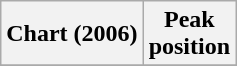<table class="wikitable plainrowheaders" style="text-align:center;">
<tr>
<th scope="col">Chart (2006)</th>
<th scope="col">Peak<br>position</th>
</tr>
<tr>
</tr>
</table>
